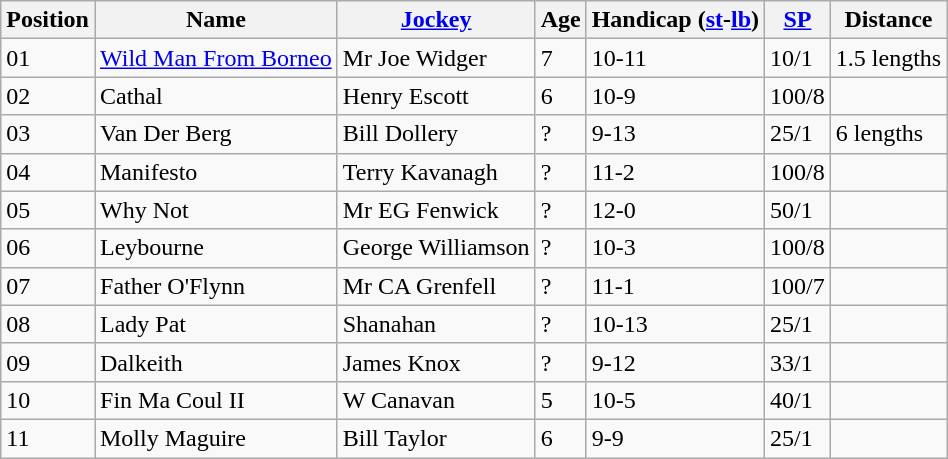<table class="wikitable sortable">
<tr>
<th data-sort-type="number">Position</th>
<th>Name</th>
<th><a href='#'>Jockey</a></th>
<th data-sort-type="number">Age</th>
<th>Handicap (<a href='#'>st</a>-<a href='#'>lb</a>)</th>
<th><a href='#'>SP</a></th>
<th>Distance</th>
</tr>
<tr>
<td>01</td>
<td><a href='#'>Wild Man From Borneo</a></td>
<td>Mr Joe Widger</td>
<td>7</td>
<td>10-11</td>
<td>10/1</td>
<td>1.5 lengths</td>
</tr>
<tr>
<td>02</td>
<td>Cathal</td>
<td>Henry Escott</td>
<td>6</td>
<td>10-9</td>
<td>100/8</td>
<td></td>
</tr>
<tr>
<td>03</td>
<td>Van Der Berg</td>
<td>Bill Dollery</td>
<td>?</td>
<td>9-13</td>
<td>25/1</td>
<td>6 lengths</td>
</tr>
<tr>
<td>04</td>
<td>Manifesto</td>
<td>Terry Kavanagh</td>
<td>?</td>
<td>11-2</td>
<td>100/8</td>
<td></td>
</tr>
<tr>
<td>05</td>
<td>Why Not</td>
<td>Mr EG Fenwick</td>
<td>?</td>
<td>12-0</td>
<td>50/1</td>
<td></td>
</tr>
<tr>
<td>06</td>
<td>Leybourne</td>
<td>George Williamson</td>
<td>?</td>
<td>10-3</td>
<td>100/8</td>
<td></td>
</tr>
<tr>
<td>07</td>
<td>Father O'Flynn</td>
<td>Mr CA Grenfell</td>
<td>?</td>
<td>11-1</td>
<td>100/7</td>
<td></td>
</tr>
<tr>
<td>08</td>
<td>Lady Pat</td>
<td>Shanahan</td>
<td>?</td>
<td>10-13</td>
<td>25/1</td>
<td></td>
</tr>
<tr>
<td>09</td>
<td>Dalkeith</td>
<td>James Knox</td>
<td>?</td>
<td>9-12</td>
<td>33/1</td>
<td></td>
</tr>
<tr>
<td>10</td>
<td>Fin Ma Coul II</td>
<td>W Canavan</td>
<td>5</td>
<td>10-5</td>
<td>40/1</td>
<td></td>
</tr>
<tr>
<td>11</td>
<td>Molly Maguire</td>
<td>Bill Taylor</td>
<td>6</td>
<td>9-9</td>
<td>25/1</td>
<td></td>
</tr>
</table>
